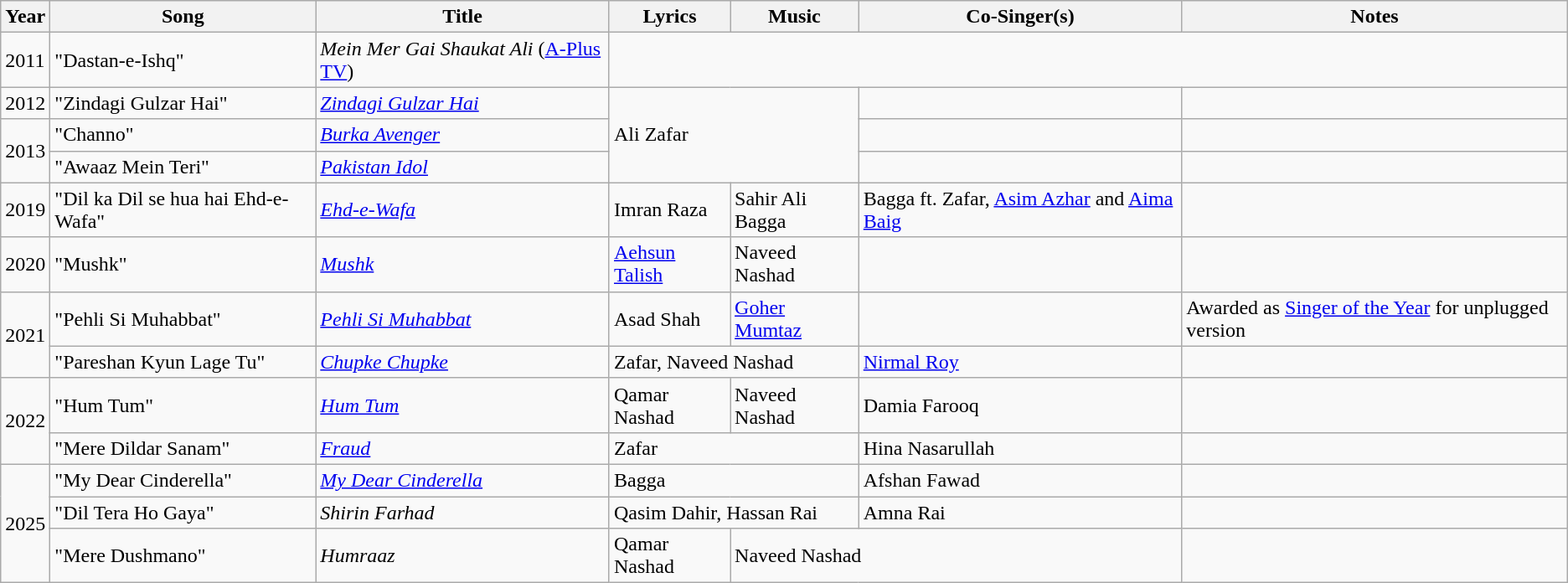<table class="wikitable">
<tr>
<th>Year</th>
<th>Song</th>
<th>Title</th>
<th>Lyrics</th>
<th>Music</th>
<th>Co-Singer(s)</th>
<th>Notes</th>
</tr>
<tr>
<td>2011</td>
<td>"Dastan-e-Ishq"</td>
<td><em>Mein Mer Gai Shaukat Ali</em> (<a href='#'>A-Plus TV</a>)</td>
<td colspan=4></td>
</tr>
<tr>
<td>2012</td>
<td>"Zindagi Gulzar Hai"</td>
<td><em><a href='#'>Zindagi Gulzar Hai</a></em></td>
<td rowspan=3 colspan=2>Ali Zafar</td>
<td></td>
<td></td>
</tr>
<tr>
<td rowspan=2>2013</td>
<td>"Channo"</td>
<td><em><a href='#'>Burka Avenger</a></em></td>
<td></td>
<td></td>
</tr>
<tr>
<td>"Awaaz Mein Teri"</td>
<td><em><a href='#'>Pakistan Idol</a></em></td>
<td></td>
<td></td>
</tr>
<tr>
<td>2019</td>
<td>"Dil ka Dil se hua hai Ehd-e-Wafa"</td>
<td><em><a href='#'>Ehd-e-Wafa</a></em></td>
<td>Imran Raza</td>
<td>Sahir Ali Bagga</td>
<td>Bagga ft. Zafar, <a href='#'>Asim Azhar</a> and <a href='#'>Aima Baig</a></td>
<td></td>
</tr>
<tr>
<td>2020</td>
<td>"Mushk"</td>
<td><em><a href='#'>Mushk</a></em></td>
<td><a href='#'>Aehsun Talish</a></td>
<td>Naveed Nashad</td>
<td></td>
<td></td>
</tr>
<tr>
<td rowspan=2>2021</td>
<td>"Pehli Si Muhabbat"</td>
<td><em><a href='#'>Pehli Si Muhabbat</a></em></td>
<td>Asad Shah</td>
<td><a href='#'>Goher Mumtaz</a></td>
<td></td>
<td>Awarded as <a href='#'>Singer of the Year</a> for unplugged version</td>
</tr>
<tr>
<td>"Pareshan Kyun Lage Tu"</td>
<td><em><a href='#'>Chupke Chupke</a></em></td>
<td colspan=2>Zafar, Naveed Nashad</td>
<td><a href='#'>Nirmal Roy</a></td>
<td></td>
</tr>
<tr>
<td rowspan=2>2022</td>
<td>"Hum Tum"</td>
<td><em><a href='#'>Hum Tum</a></em></td>
<td>Qamar Nashad</td>
<td>Naveed Nashad</td>
<td>Damia Farooq</td>
<td></td>
</tr>
<tr>
<td>"Mere Dildar Sanam"</td>
<td><em><a href='#'>Fraud</a></em></td>
<td colspan=2>Zafar</td>
<td>Hina Nasarullah</td>
<td></td>
</tr>
<tr>
<td rowspan=3>2025</td>
<td>"My Dear Cinderella"</td>
<td><em><a href='#'>My Dear Cinderella</a></em></td>
<td colspan=2>Bagga</td>
<td>Afshan Fawad</td>
<td></td>
</tr>
<tr>
<td>"Dil Tera Ho Gaya"</td>
<td><em>Shirin Farhad</em></td>
<td colspan=2>Qasim Dahir, Hassan Rai</td>
<td>Amna Rai</td>
<td></td>
</tr>
<tr>
<td>"Mere Dushmano"</td>
<td><em>Humraaz</em></td>
<td>Qamar Nashad</td>
<td colspan=2>Naveed Nashad</td>
<td></td>
</tr>
</table>
